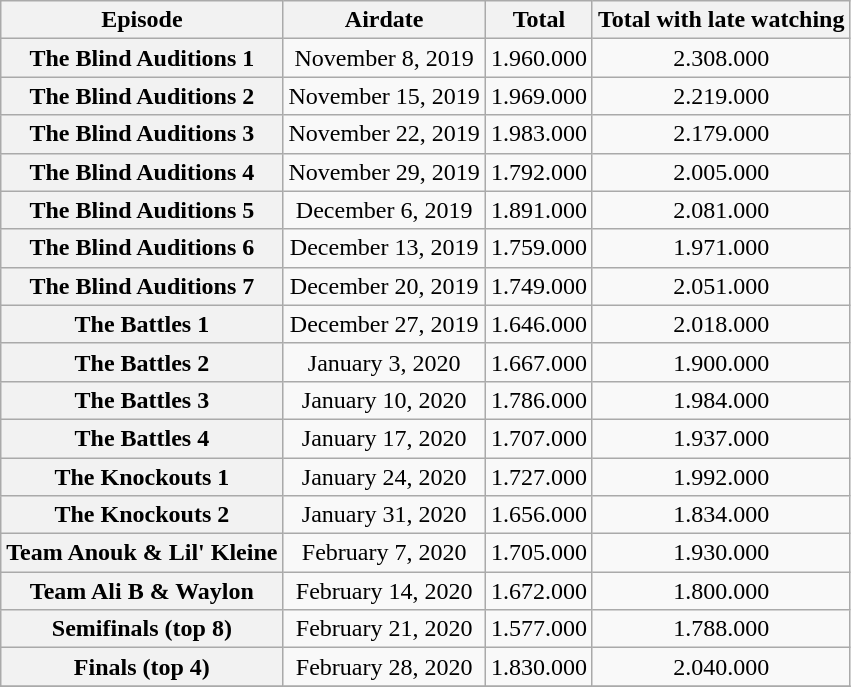<table class="wikitable sortable" style="text-align:center">
<tr>
<th>Episode</th>
<th>Airdate</th>
<th>Total</th>
<th>Total with late watching</th>
</tr>
<tr>
<th>The Blind Auditions 1</th>
<td>November 8, 2019</td>
<td>1.960.000</td>
<td>2.308.000</td>
</tr>
<tr>
<th>The Blind Auditions 2</th>
<td>November 15, 2019</td>
<td>1.969.000</td>
<td>2.219.000</td>
</tr>
<tr>
<th>The Blind Auditions 3</th>
<td>November 22, 2019</td>
<td>1.983.000</td>
<td>2.179.000</td>
</tr>
<tr>
<th>The Blind Auditions 4</th>
<td>November 29, 2019</td>
<td>1.792.000</td>
<td>2.005.000</td>
</tr>
<tr>
<th>The Blind Auditions 5</th>
<td>December 6, 2019</td>
<td>1.891.000</td>
<td>2.081.000</td>
</tr>
<tr>
<th>The Blind Auditions 6</th>
<td>December 13, 2019</td>
<td>1.759.000</td>
<td>1.971.000</td>
</tr>
<tr>
<th>The Blind Auditions 7</th>
<td>December 20, 2019</td>
<td>1.749.000</td>
<td>2.051.000</td>
</tr>
<tr>
<th>The Battles 1</th>
<td>December 27, 2019</td>
<td>1.646.000</td>
<td>2.018.000</td>
</tr>
<tr>
<th>The Battles 2</th>
<td>January 3, 2020</td>
<td>1.667.000</td>
<td>1.900.000</td>
</tr>
<tr>
<th>The Battles 3</th>
<td>January 10, 2020</td>
<td>1.786.000</td>
<td>1.984.000</td>
</tr>
<tr>
<th>The Battles 4</th>
<td>January 17, 2020</td>
<td>1.707.000</td>
<td>1.937.000</td>
</tr>
<tr>
<th>The Knockouts 1</th>
<td>January 24, 2020</td>
<td>1.727.000</td>
<td>1.992.000</td>
</tr>
<tr>
<th>The Knockouts 2</th>
<td>January 31, 2020</td>
<td>1.656.000</td>
<td>1.834.000</td>
</tr>
<tr>
<th>Team Anouk & Lil' Kleine</th>
<td>February 7, 2020</td>
<td>1.705.000</td>
<td>1.930.000</td>
</tr>
<tr>
<th>Team Ali B & Waylon</th>
<td>February 14, 2020</td>
<td>1.672.000</td>
<td>1.800.000</td>
</tr>
<tr>
<th>Semifinals (top 8)</th>
<td>February 21, 2020</td>
<td>1.577.000</td>
<td>1.788.000</td>
</tr>
<tr>
<th>Finals (top 4)</th>
<td>February 28, 2020</td>
<td>1.830.000</td>
<td>2.040.000</td>
</tr>
<tr>
</tr>
</table>
